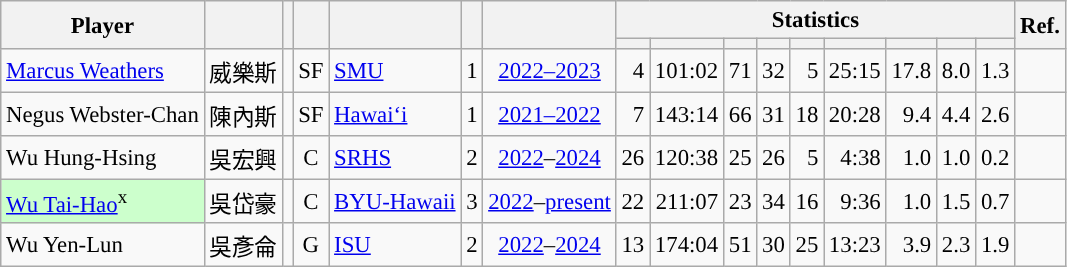<table class="wikitable sortable" style="font-size:95%; text-align:right;">
<tr>
<th rowspan="2">Player</th>
<th rowspan="2"></th>
<th rowspan="2"></th>
<th rowspan="2"></th>
<th rowspan="2"></th>
<th rowspan="2"></th>
<th rowspan="2"></th>
<th colspan="9">Statistics</th>
<th rowspan="2">Ref.</th>
</tr>
<tr>
<th></th>
<th></th>
<th></th>
<th></th>
<th></th>
<th></th>
<th></th>
<th></th>
<th></th>
</tr>
<tr>
<td align="left"><a href='#'>Marcus Weathers</a></td>
<td align="left">威樂斯</td>
<td align="center"></td>
<td align="center">SF</td>
<td align="left"><a href='#'>SMU</a></td>
<td align="center">1</td>
<td align="center"><a href='#'>2022–2023</a></td>
<td>4</td>
<td>101:02</td>
<td>71</td>
<td>32</td>
<td>5</td>
<td>25:15</td>
<td>17.8</td>
<td>8.0</td>
<td>1.3</td>
<td align="center"></td>
</tr>
<tr>
<td align="left">Negus Webster-Chan</td>
<td align="left">陳內斯</td>
<td align="center"></td>
<td align="center">SF</td>
<td align="left"><a href='#'>Hawaiʻi</a></td>
<td align="center">1</td>
<td align="center"><a href='#'>2021–2022</a></td>
<td>7</td>
<td>143:14</td>
<td>66</td>
<td>31</td>
<td>18</td>
<td>20:28</td>
<td>9.4</td>
<td>4.4</td>
<td>2.6</td>
<td align="center"></td>
</tr>
<tr>
<td align="left">Wu Hung-Hsing</td>
<td align="left">吳宏興</td>
<td align="center"></td>
<td align="center">C</td>
<td align="left"><a href='#'>SRHS</a></td>
<td align="center">2</td>
<td align="center"><a href='#'>2022</a>–<a href='#'>2024</a></td>
<td>26</td>
<td>120:38</td>
<td>25</td>
<td>26</td>
<td>5</td>
<td>4:38</td>
<td>1.0</td>
<td>1.0</td>
<td>0.2</td>
<td align="center"></td>
</tr>
<tr>
<td align="left" bgcolor="#CCFFCC"><a href='#'>Wu Tai-Hao</a><sup>x</sup></td>
<td align="left">吳岱豪</td>
<td align="center"></td>
<td align="center">C</td>
<td align="left"><a href='#'>BYU-Hawaii</a></td>
<td align="center">3</td>
<td align="center"><a href='#'>2022</a>–<a href='#'>present</a></td>
<td>22</td>
<td>211:07</td>
<td>23</td>
<td>34</td>
<td>16</td>
<td>9:36</td>
<td>1.0</td>
<td>1.5</td>
<td>0.7</td>
<td align="center"></td>
</tr>
<tr>
<td align="left">Wu Yen-Lun</td>
<td align="left">吳彥侖</td>
<td align="center"></td>
<td align="center">G</td>
<td align="left"><a href='#'>ISU</a></td>
<td align="center">2</td>
<td align="center"><a href='#'>2022</a>–<a href='#'>2024</a></td>
<td>13</td>
<td>174:04</td>
<td>51</td>
<td>30</td>
<td>25</td>
<td>13:23</td>
<td>3.9</td>
<td>2.3</td>
<td>1.9</td>
<td align="center"></td>
</tr>
</table>
